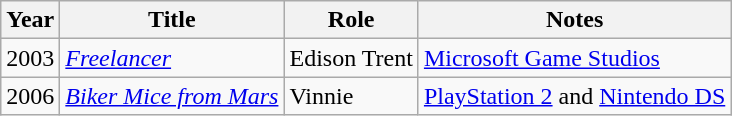<table class="wikitable">
<tr>
<th>Year</th>
<th>Title</th>
<th>Role</th>
<th>Notes</th>
</tr>
<tr>
<td>2003</td>
<td><em><a href='#'>Freelancer</a></em></td>
<td>Edison Trent</td>
<td><a href='#'>Microsoft Game Studios</a></td>
</tr>
<tr>
<td>2006</td>
<td><em><a href='#'>Biker Mice from Mars</a></em></td>
<td>Vinnie</td>
<td><a href='#'>PlayStation 2</a> and <a href='#'>Nintendo DS</a></td>
</tr>
</table>
